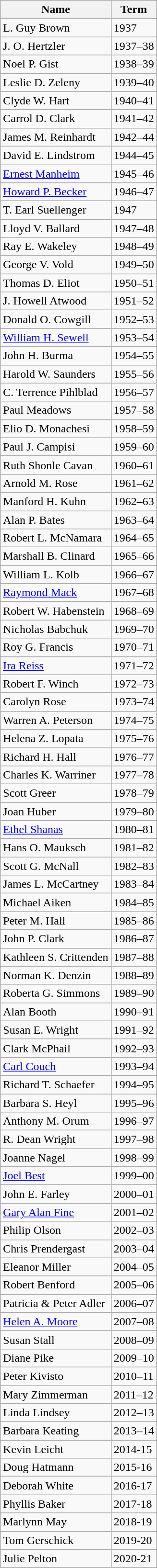<table class="wikitable sortable">
<tr>
<th>Name</th>
<th>Term</th>
</tr>
<tr>
<td>L. Guy Brown</td>
<td>1937</td>
</tr>
<tr>
<td>J. O. Hertzler</td>
<td>1937–38</td>
</tr>
<tr>
<td>Noel P. Gist</td>
<td>1938–39</td>
</tr>
<tr>
<td>Leslie D. Zeleny</td>
<td>1939–40</td>
</tr>
<tr>
<td>Clyde W. Hart</td>
<td>1940–41</td>
</tr>
<tr>
<td>Carrol D. Clark</td>
<td>1941–42</td>
</tr>
<tr>
<td>James M. Reinhardt</td>
<td>1942–44</td>
</tr>
<tr>
<td>David E. Lindstrom</td>
<td>1944–45</td>
</tr>
<tr>
<td><a href='#'>Ernest Manheim</a></td>
<td>1945–46</td>
</tr>
<tr>
<td><a href='#'>Howard P. Becker</a></td>
<td>1946–47</td>
</tr>
<tr>
<td>T. Earl Suellenger</td>
<td>1947</td>
</tr>
<tr>
<td>Lloyd V. Ballard</td>
<td>1947–48</td>
</tr>
<tr>
<td>Ray E. Wakeley</td>
<td>1948–49</td>
</tr>
<tr>
<td>George V. Vold</td>
<td>1949–50</td>
</tr>
<tr>
<td>Thomas D. Eliot</td>
<td>1950–51</td>
</tr>
<tr>
<td>J. Howell Atwood</td>
<td>1951–52</td>
</tr>
<tr>
<td>Donald O. Cowgill</td>
<td>1952–53</td>
</tr>
<tr>
<td><a href='#'>William H. Sewell</a></td>
<td>1953–54</td>
</tr>
<tr>
<td>John H. Burma</td>
<td>1954–55</td>
</tr>
<tr>
<td>Harold W. Saunders</td>
<td>1955–56</td>
</tr>
<tr>
<td>C. Terrence Pihlblad</td>
<td>1956–57</td>
</tr>
<tr>
<td>Paul Meadows</td>
<td>1957–58</td>
</tr>
<tr>
<td>Elio D. Monachesi</td>
<td>1958–59</td>
</tr>
<tr>
<td>Paul J. Campisi</td>
<td>1959–60</td>
</tr>
<tr>
<td>Ruth Shonle Cavan</td>
<td>1960–61</td>
</tr>
<tr>
<td>Arnold M. Rose</td>
<td>1961–62</td>
</tr>
<tr>
<td>Manford H. Kuhn</td>
<td>1962–63</td>
</tr>
<tr>
<td>Alan P. Bates</td>
<td>1963–64</td>
</tr>
<tr>
<td>Robert L. McNamara</td>
<td>1964–65</td>
</tr>
<tr>
<td>Marshall B. Clinard</td>
<td>1965–66</td>
</tr>
<tr>
<td>William L. Kolb</td>
<td>1966–67</td>
</tr>
<tr>
<td><a href='#'>Raymond Mack</a></td>
<td>1967–68</td>
</tr>
<tr>
<td>Robert W. Habenstein</td>
<td>1968–69</td>
</tr>
<tr>
<td>Nicholas Babchuk</td>
<td>1969–70</td>
</tr>
<tr>
<td>Roy G. Francis</td>
<td>1970–71</td>
</tr>
<tr>
<td><a href='#'>Ira Reiss</a></td>
<td>1971–72</td>
</tr>
<tr>
<td>Robert F. Winch</td>
<td>1972–73</td>
</tr>
<tr>
<td>Carolyn Rose</td>
<td>1973–74</td>
</tr>
<tr>
<td>Warren A. Peterson</td>
<td>1974–75</td>
</tr>
<tr>
<td>Helena Z. Lopata</td>
<td>1975–76</td>
</tr>
<tr>
<td>Richard H. Hall</td>
<td>1976–77</td>
</tr>
<tr>
<td>Charles K. Warriner</td>
<td>1977–78</td>
</tr>
<tr>
<td>Scott Greer</td>
<td>1978–79</td>
</tr>
<tr>
<td>Joan Huber</td>
<td>1979–80</td>
</tr>
<tr>
<td><a href='#'>Ethel Shanas</a></td>
<td>1980–81</td>
</tr>
<tr>
<td>Hans O. Mauksch</td>
<td>1981–82</td>
</tr>
<tr>
<td>Scott G. McNall</td>
<td>1982–83</td>
</tr>
<tr>
<td>James L. McCartney</td>
<td>1983–84</td>
</tr>
<tr>
<td>Michael Aiken</td>
<td>1984–85</td>
</tr>
<tr>
<td>Peter M. Hall</td>
<td>1985–86</td>
</tr>
<tr>
<td>John P. Clark</td>
<td>1986–87</td>
</tr>
<tr>
<td>Kathleen S. Crittenden</td>
<td>1987–88</td>
</tr>
<tr>
<td>Norman K. Denzin</td>
<td>1988–89</td>
</tr>
<tr>
<td>Roberta G. Simmons</td>
<td>1989–90</td>
</tr>
<tr>
<td>Alan Booth</td>
<td>1990–91</td>
</tr>
<tr>
<td>Susan E. Wright</td>
<td>1991–92</td>
</tr>
<tr>
<td>Clark McPhail</td>
<td>1992–93</td>
</tr>
<tr>
<td><a href='#'>Carl Couch</a></td>
<td>1993–94</td>
</tr>
<tr>
<td>Richard T. Schaefer</td>
<td>1994–95</td>
</tr>
<tr>
<td>Barbara S. Heyl</td>
<td>1995–96</td>
</tr>
<tr>
<td>Anthony M. Orum</td>
<td>1996–97</td>
</tr>
<tr>
<td>R. Dean Wright</td>
<td>1997–98</td>
</tr>
<tr>
<td>Joanne Nagel</td>
<td>1998–99</td>
</tr>
<tr>
<td><a href='#'>Joel Best</a></td>
<td>1999–00</td>
</tr>
<tr>
<td>John E. Farley</td>
<td>2000–01</td>
</tr>
<tr>
<td><a href='#'>Gary Alan Fine</a></td>
<td>2001–02</td>
</tr>
<tr>
<td>Philip Olson</td>
<td>2002–03</td>
</tr>
<tr>
<td>Chris Prendergast</td>
<td>2003–04</td>
</tr>
<tr>
<td>Eleanor Miller</td>
<td>2004–05</td>
</tr>
<tr>
<td>Robert Benford</td>
<td>2005–06</td>
</tr>
<tr>
<td>Patricia & Peter Adler</td>
<td>2006–07</td>
</tr>
<tr>
<td><a href='#'>Helen A. Moore</a></td>
<td>2007–08</td>
</tr>
<tr>
<td>Susan Stall</td>
<td>2008–09</td>
</tr>
<tr>
<td>Diane Pike</td>
<td>2009–10</td>
</tr>
<tr>
<td>Peter Kivisto</td>
<td>2010–11</td>
</tr>
<tr>
<td>Mary Zimmerman</td>
<td>2011–12</td>
</tr>
<tr>
<td>Linda Lindsey</td>
<td>2012–13</td>
</tr>
<tr>
<td>Barbara Keating</td>
<td>2013–14</td>
</tr>
<tr>
<td>Kevin Leicht</td>
<td>2014-15</td>
</tr>
<tr>
<td>Doug Hatmann</td>
<td>2015-16</td>
</tr>
<tr>
<td>Deborah White</td>
<td>2016-17</td>
</tr>
<tr>
<td>Phyllis Baker</td>
<td>2017-18</td>
</tr>
<tr>
<td>Marlynn May</td>
<td>2018-19</td>
</tr>
<tr>
<td>Tom Gerschick</td>
<td>2019-20</td>
</tr>
<tr>
<td>Julie Pelton</td>
<td>2020-21</td>
</tr>
</table>
